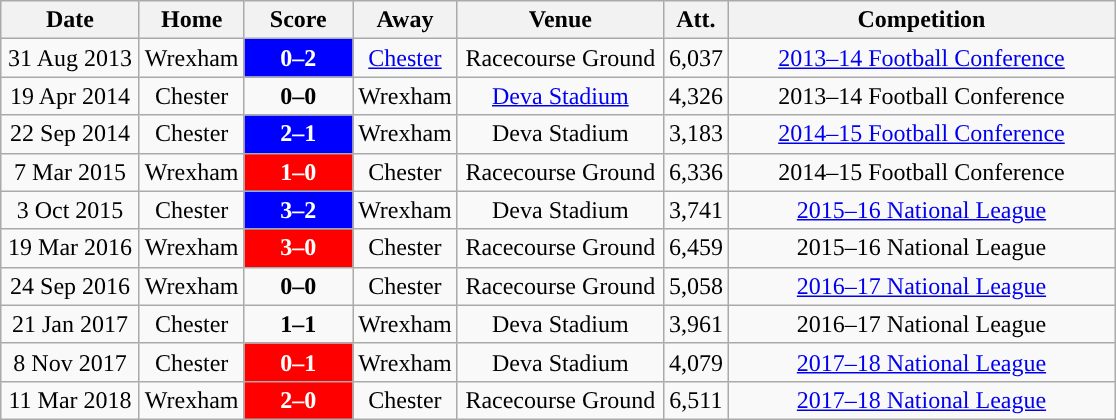<table class="wikitable" style="text-align:center;">
<tr>
<th width=85>Date</th>
<th width=5>Home</th>
<th width=65>Score</th>
<th width=5>Away</th>
<th width=130>Venue</th>
<th width=5>Att.</th>
<th width=250>Competition</th>
</tr>
<tr>
<td>31 Aug 2013</td>
<td>Wrexham</td>
<td style="color:#FFFFFF; background:#0000FF"><strong>0–2</strong></td>
<td><a href='#'>Chester</a></td>
<td>Racecourse Ground</td>
<td>6,037</td>
<td><a href='#'>2013–14 Football Conference</a></td>
</tr>
<tr>
<td>19 Apr 2014</td>
<td>Chester</td>
<td><strong>0–0</strong></td>
<td>Wrexham</td>
<td><a href='#'>Deva Stadium</a></td>
<td>4,326</td>
<td>2013–14 Football Conference</td>
</tr>
<tr>
<td>22 Sep 2014</td>
<td>Chester</td>
<td style="color:#FFFFFF; background:#0000FF"><strong>2–1</strong></td>
<td>Wrexham</td>
<td>Deva Stadium</td>
<td>3,183</td>
<td><a href='#'>2014–15 Football Conference</a></td>
</tr>
<tr>
<td>7 Mar 2015</td>
<td>Wrexham</td>
<td style="color:#FFFFFF; background:#FF0000"><strong>1–0</strong></td>
<td>Chester</td>
<td>Racecourse Ground</td>
<td>6,336</td>
<td>2014–15 Football Conference</td>
</tr>
<tr>
<td>3 Oct 2015</td>
<td>Chester</td>
<td style="color:#FFFFFF; background:#0000FF"><strong>3–2</strong></td>
<td>Wrexham</td>
<td>Deva Stadium</td>
<td>3,741</td>
<td><a href='#'>2015–16 National League</a></td>
</tr>
<tr>
<td>19 Mar 2016</td>
<td>Wrexham</td>
<td style="color:#FFFFFF; background:#FF0000"><strong>3–0</strong></td>
<td>Chester</td>
<td>Racecourse Ground</td>
<td>6,459</td>
<td>2015–16 National League</td>
</tr>
<tr>
<td>24 Sep 2016</td>
<td>Wrexham</td>
<td><strong>0–0</strong></td>
<td>Chester</td>
<td>Racecourse Ground</td>
<td>5,058</td>
<td><a href='#'>2016–17 National League</a></td>
</tr>
<tr>
<td>21 Jan 2017</td>
<td>Chester</td>
<td><strong>1–1</strong></td>
<td>Wrexham</td>
<td>Deva Stadium</td>
<td>3,961</td>
<td>2016–17 National League</td>
</tr>
<tr>
<td>8 Nov 2017</td>
<td>Chester</td>
<td style="color:#FFFFFF; background:#FF0000"><strong>0–1</strong></td>
<td>Wrexham</td>
<td>Deva Stadium</td>
<td>4,079</td>
<td><a href='#'>2017–18 National League</a></td>
</tr>
<tr>
<td>11 Mar 2018</td>
<td>Wrexham</td>
<td style="color:#FFFFFF; background:#FF0000"><strong>2–0</strong></td>
<td>Chester</td>
<td>Racecourse Ground</td>
<td>6,511</td>
<td><a href='#'>2017–18 National League</a></td>
</tr>
</table>
